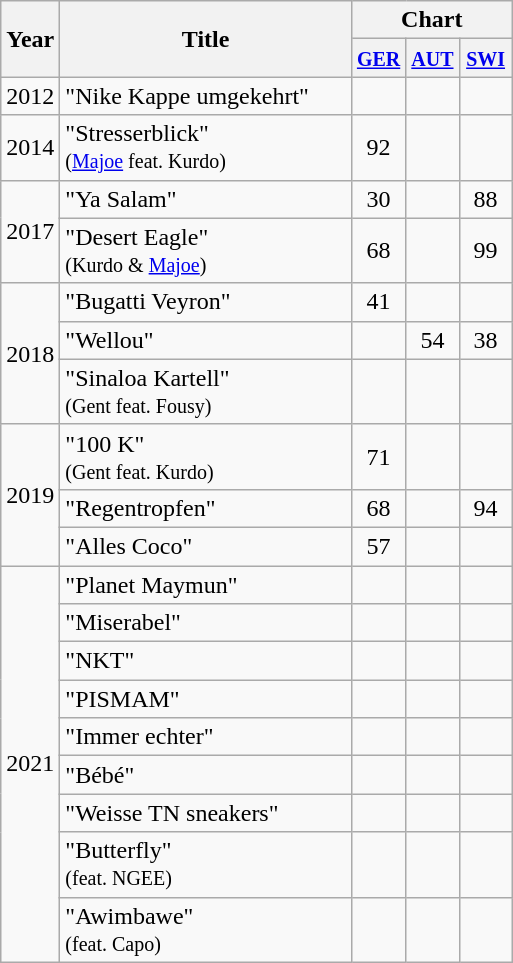<table class="wikitable">
<tr>
<th width="28" rowspan="2">Year</th>
<th width="187" rowspan="2">Title</th>
<th colspan="3">Chart</th>
</tr>
<tr>
<th width="28"><small><a href='#'>GER</a><br></small></th>
<th width="28"><small><a href='#'>AUT</a></small><br></th>
<th width="28"><small><a href='#'>SWI</a></small><br></th>
</tr>
<tr>
<td>2012</td>
<td>"Nike Kappe umgekehrt"</td>
<td align="center"></td>
<td align="center"></td>
<td align="center"></td>
</tr>
<tr>
<td>2014</td>
<td>"Stresserblick"<br><small>(<a href='#'>Majoe</a> feat. Kurdo)</small></td>
<td align="center">92</td>
<td align="center"></td>
<td align="center"></td>
</tr>
<tr>
<td rowspan="2">2017</td>
<td>"Ya Salam"</td>
<td align="center">30</td>
<td align="center"></td>
<td align="center">88</td>
</tr>
<tr>
<td>"Desert Eagle"<br><small>(Kurdo & <a href='#'>Majoe</a>)</small></td>
<td align="center">68</td>
<td align="center"></td>
<td align="center">99</td>
</tr>
<tr>
<td rowspan="3">2018</td>
<td>"Bugatti Veyron"</td>
<td align="center">41</td>
<td align="center"></td>
<td align="center"></td>
</tr>
<tr>
<td>"Wellou"</td>
<td align="center"></td>
<td align="center">54</td>
<td align="center">38</td>
</tr>
<tr>
<td>"Sinaloa Kartell"<br><small>(Gent feat. Fousy)</small></td>
<td align="center"></td>
<td align="center"></td>
<td align="center"></td>
</tr>
<tr>
<td rowspan="3">2019</td>
<td>"100 K"<br><small>(Gent feat. Kurdo)</small></td>
<td align="center">71</td>
<td align="center"></td>
<td align="center"></td>
</tr>
<tr>
<td>"Regentropfen"</td>
<td align="center">68</td>
<td align="center"></td>
<td align="center">94</td>
</tr>
<tr>
<td>"Alles Coco"</td>
<td align="center">57</td>
<td align="center"></td>
<td align="center"></td>
</tr>
<tr>
<td rowspan="9">2021</td>
<td>"Planet Maymun"</td>
<td align="center"></td>
<td align="center"></td>
<td align="center"></td>
</tr>
<tr>
<td>"Miserabel"</td>
<td align="center"></td>
<td align="center"></td>
<td align="center"></td>
</tr>
<tr>
<td>"NKT"</td>
<td align="center"></td>
<td align="center"></td>
<td align="center"></td>
</tr>
<tr>
<td>"PISMAM"</td>
<td align="center"></td>
<td align="center"></td>
<td align="center"></td>
</tr>
<tr>
<td>"Immer echter"</td>
<td align="center"></td>
<td align="center"></td>
<td align="center"></td>
</tr>
<tr>
<td>"Bébé"</td>
<td align="center"></td>
<td align="center"></td>
<td align="center"></td>
</tr>
<tr>
<td>"Weisse TN sneakers"</td>
<td align="center"></td>
<td align="center"></td>
<td align="center"></td>
</tr>
<tr>
<td>"Butterfly"<br><small>(feat. NGEE)</small></td>
<td align="center"></td>
<td align="center"></td>
<td align="center"></td>
</tr>
<tr>
<td>"Awimbawe"<br><small>(feat. Capo)</small></td>
<td align="center"></td>
<td align="center"></td>
<td align="center"></td>
</tr>
</table>
